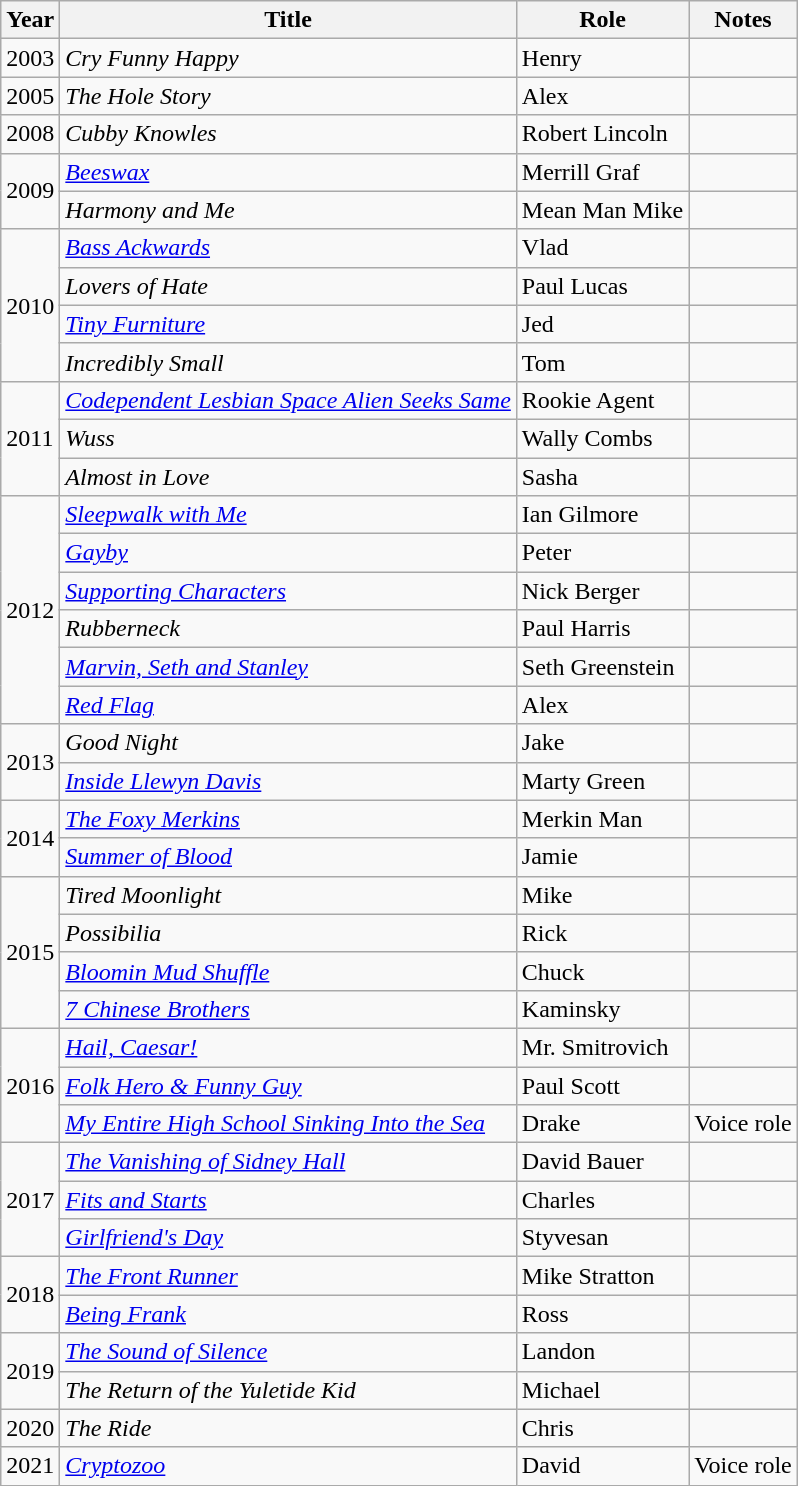<table class="wikitable sortable">
<tr>
<th>Year</th>
<th>Title</th>
<th>Role</th>
<th>Notes</th>
</tr>
<tr>
<td>2003</td>
<td><em>Cry Funny Happy</em></td>
<td>Henry</td>
<td></td>
</tr>
<tr>
<td>2005</td>
<td><em>The Hole Story</em></td>
<td>Alex</td>
<td></td>
</tr>
<tr>
<td>2008</td>
<td><em>Cubby Knowles</em></td>
<td>Robert Lincoln</td>
<td></td>
</tr>
<tr>
<td rowspan=2>2009</td>
<td><em><a href='#'>Beeswax</a></em></td>
<td>Merrill Graf</td>
<td></td>
</tr>
<tr>
<td><em>Harmony and Me</em></td>
<td>Mean Man Mike</td>
<td></td>
</tr>
<tr>
<td rowspan=4>2010</td>
<td><em><a href='#'>Bass Ackwards</a></em></td>
<td>Vlad</td>
<td></td>
</tr>
<tr>
<td><em>Lovers of Hate</em></td>
<td>Paul Lucas</td>
<td></td>
</tr>
<tr>
<td><em><a href='#'>Tiny Furniture</a></em></td>
<td>Jed</td>
<td></td>
</tr>
<tr>
<td><em>Incredibly Small</em></td>
<td>Tom</td>
<td></td>
</tr>
<tr>
<td rowspan=3>2011</td>
<td><em><a href='#'>Codependent Lesbian Space Alien Seeks Same</a></em></td>
<td>Rookie Agent</td>
<td></td>
</tr>
<tr>
<td><em>Wuss</em></td>
<td>Wally Combs</td>
<td></td>
</tr>
<tr>
<td><em>Almost in Love</em></td>
<td>Sasha</td>
<td></td>
</tr>
<tr>
<td rowspan=6>2012</td>
<td><em><a href='#'>Sleepwalk with Me</a></em></td>
<td>Ian Gilmore</td>
<td></td>
</tr>
<tr>
<td><em><a href='#'>Gayby</a></em></td>
<td>Peter</td>
<td></td>
</tr>
<tr>
<td><em><a href='#'>Supporting Characters</a></em></td>
<td>Nick Berger</td>
<td></td>
</tr>
<tr>
<td><em>Rubberneck</em></td>
<td>Paul Harris</td>
<td></td>
</tr>
<tr>
<td><em><a href='#'>Marvin, Seth and Stanley</a></em></td>
<td>Seth Greenstein</td>
<td></td>
</tr>
<tr>
<td><em><a href='#'>Red Flag</a></em></td>
<td>Alex</td>
<td></td>
</tr>
<tr>
<td rowspan=2>2013</td>
<td><em>Good Night</em></td>
<td>Jake</td>
<td></td>
</tr>
<tr>
<td><em><a href='#'>Inside Llewyn Davis</a></em></td>
<td>Marty Green</td>
<td></td>
</tr>
<tr>
<td rowspan=2>2014</td>
<td><em><a href='#'>The Foxy Merkins</a></em></td>
<td>Merkin Man</td>
<td></td>
</tr>
<tr>
<td><em><a href='#'>Summer of Blood</a></em></td>
<td>Jamie</td>
<td></td>
</tr>
<tr>
<td rowspan=4>2015</td>
<td><em>Tired Moonlight</em></td>
<td>Mike</td>
<td></td>
</tr>
<tr>
<td><em>Possibilia</em></td>
<td>Rick</td>
<td></td>
</tr>
<tr>
<td><em><a href='#'>Bloomin Mud Shuffle</a></em></td>
<td>Chuck</td>
<td></td>
</tr>
<tr>
<td><em><a href='#'>7 Chinese Brothers</a></em></td>
<td>Kaminsky</td>
<td></td>
</tr>
<tr>
<td rowspan=3>2016</td>
<td><em><a href='#'>Hail, Caesar!</a></em></td>
<td>Mr. Smitrovich</td>
<td></td>
</tr>
<tr>
<td><em><a href='#'>Folk Hero & Funny Guy</a></em></td>
<td>Paul Scott</td>
<td></td>
</tr>
<tr>
<td><em><a href='#'>My Entire High School Sinking Into the Sea</a></em></td>
<td>Drake</td>
<td>Voice role</td>
</tr>
<tr>
<td rowspan=3>2017</td>
<td><em><a href='#'>The Vanishing of Sidney Hall</a></em></td>
<td>David Bauer</td>
<td></td>
</tr>
<tr>
<td><a href='#'><em>Fits and Starts</em></a></td>
<td>Charles</td>
<td></td>
</tr>
<tr>
<td><em><a href='#'>Girlfriend's Day</a></em></td>
<td>Styvesan</td>
<td></td>
</tr>
<tr>
<td rowspan=2>2018</td>
<td><em><a href='#'>The Front Runner</a></em></td>
<td>Mike Stratton</td>
<td></td>
</tr>
<tr>
<td><em><a href='#'>Being Frank</a></em></td>
<td>Ross</td>
<td></td>
</tr>
<tr>
<td rowspan=2>2019</td>
<td><em><a href='#'>The Sound of Silence</a></em></td>
<td>Landon</td>
<td></td>
</tr>
<tr>
<td><em>The Return of the Yuletide Kid</em></td>
<td>Michael</td>
<td></td>
</tr>
<tr>
<td>2020</td>
<td><em>The Ride</em></td>
<td>Chris</td>
<td></td>
</tr>
<tr>
<td>2021</td>
<td><em><a href='#'>Cryptozoo</a></em></td>
<td>David</td>
<td>Voice role</td>
</tr>
</table>
